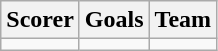<table class=wikitable>
<tr>
<th>Scorer</th>
<th>Goals</th>
<th>Team</th>
</tr>
<tr>
<td></td>
<td></td>
<td></td>
</tr>
</table>
